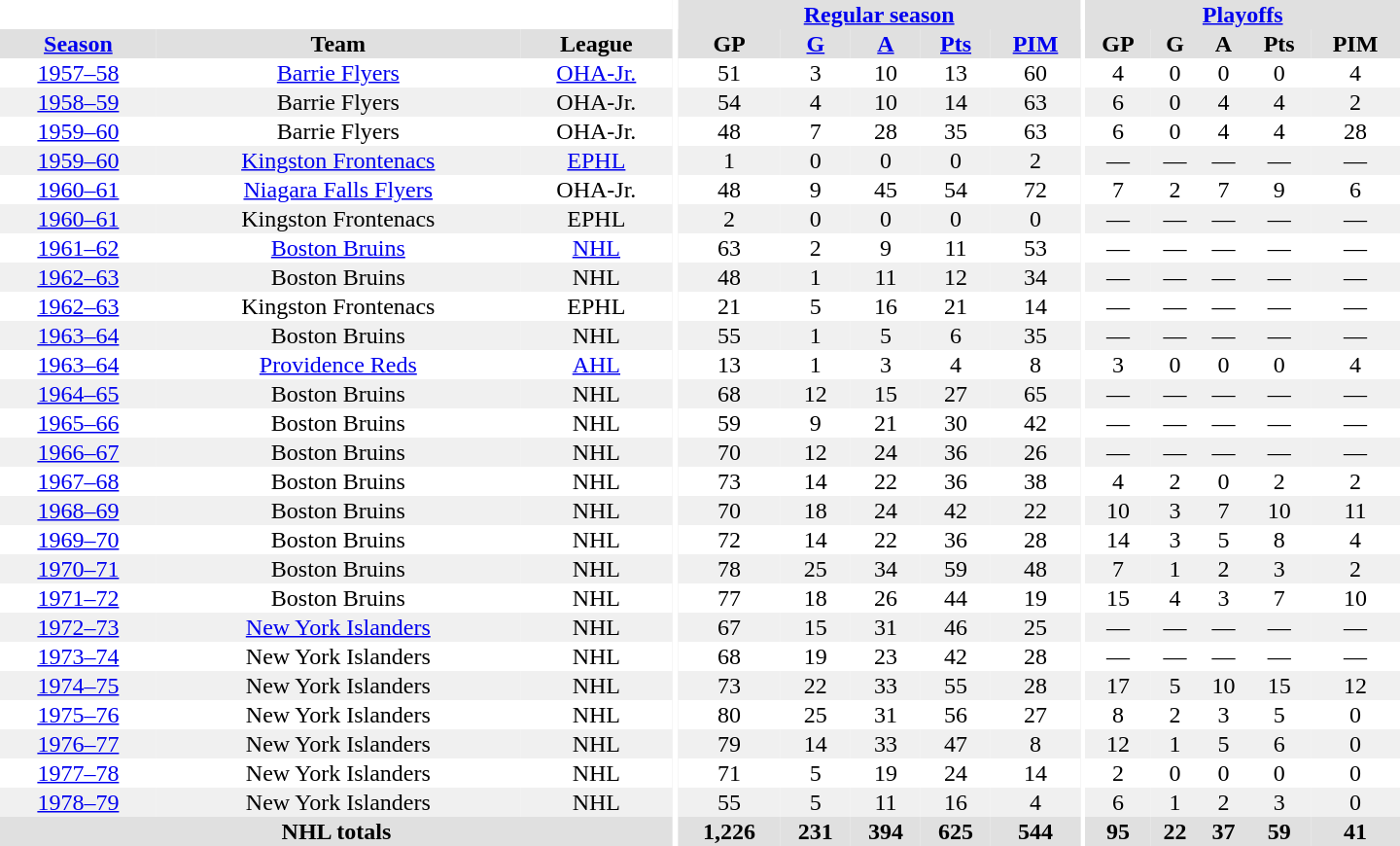<table border="0" cellpadding="1" cellspacing="0" style="text-align:center; width:60em">
<tr bgcolor="#e0e0e0">
<th colspan="3" bgcolor="#ffffff"></th>
<th rowspan="100" bgcolor="#ffffff"></th>
<th colspan="5"><a href='#'>Regular season</a></th>
<th rowspan="100" bgcolor="#ffffff"></th>
<th colspan="5"><a href='#'>Playoffs</a></th>
</tr>
<tr bgcolor="#e0e0e0">
<th><a href='#'>Season</a></th>
<th>Team</th>
<th>League</th>
<th>GP</th>
<th><a href='#'>G</a></th>
<th><a href='#'>A</a></th>
<th><a href='#'>Pts</a></th>
<th><a href='#'>PIM</a></th>
<th>GP</th>
<th>G</th>
<th>A</th>
<th>Pts</th>
<th>PIM</th>
</tr>
<tr>
<td><a href='#'>1957–58</a></td>
<td><a href='#'>Barrie Flyers</a></td>
<td><a href='#'>OHA-Jr.</a></td>
<td>51</td>
<td>3</td>
<td>10</td>
<td>13</td>
<td>60</td>
<td>4</td>
<td>0</td>
<td>0</td>
<td>0</td>
<td>4</td>
</tr>
<tr bgcolor="#f0f0f0">
<td><a href='#'>1958–59</a></td>
<td>Barrie Flyers</td>
<td>OHA-Jr.</td>
<td>54</td>
<td>4</td>
<td>10</td>
<td>14</td>
<td>63</td>
<td>6</td>
<td>0</td>
<td>4</td>
<td>4</td>
<td>2</td>
</tr>
<tr>
<td><a href='#'>1959–60</a></td>
<td>Barrie Flyers</td>
<td>OHA-Jr.</td>
<td>48</td>
<td>7</td>
<td>28</td>
<td>35</td>
<td>63</td>
<td>6</td>
<td>0</td>
<td>4</td>
<td>4</td>
<td>28</td>
</tr>
<tr bgcolor="#f0f0f0">
<td><a href='#'>1959–60</a></td>
<td><a href='#'>Kingston Frontenacs</a></td>
<td><a href='#'>EPHL</a></td>
<td>1</td>
<td>0</td>
<td>0</td>
<td>0</td>
<td>2</td>
<td>—</td>
<td>—</td>
<td>—</td>
<td>—</td>
<td>—</td>
</tr>
<tr>
<td><a href='#'>1960–61</a></td>
<td><a href='#'>Niagara Falls Flyers</a></td>
<td>OHA-Jr.</td>
<td>48</td>
<td>9</td>
<td>45</td>
<td>54</td>
<td>72</td>
<td>7</td>
<td>2</td>
<td>7</td>
<td>9</td>
<td>6</td>
</tr>
<tr bgcolor="#f0f0f0">
<td><a href='#'>1960–61</a></td>
<td>Kingston Frontenacs</td>
<td>EPHL</td>
<td>2</td>
<td>0</td>
<td>0</td>
<td>0</td>
<td>0</td>
<td>—</td>
<td>—</td>
<td>—</td>
<td>—</td>
<td>—</td>
</tr>
<tr>
<td><a href='#'>1961–62</a></td>
<td><a href='#'>Boston Bruins</a></td>
<td><a href='#'>NHL</a></td>
<td>63</td>
<td>2</td>
<td>9</td>
<td>11</td>
<td>53</td>
<td>—</td>
<td>—</td>
<td>—</td>
<td>—</td>
<td>—</td>
</tr>
<tr bgcolor="#f0f0f0">
<td><a href='#'>1962–63</a></td>
<td>Boston Bruins</td>
<td>NHL</td>
<td>48</td>
<td>1</td>
<td>11</td>
<td>12</td>
<td>34</td>
<td>—</td>
<td>—</td>
<td>—</td>
<td>—</td>
<td>—</td>
</tr>
<tr>
<td><a href='#'>1962–63</a></td>
<td>Kingston Frontenacs</td>
<td>EPHL</td>
<td>21</td>
<td>5</td>
<td>16</td>
<td>21</td>
<td>14</td>
<td>—</td>
<td>—</td>
<td>—</td>
<td>—</td>
<td>—</td>
</tr>
<tr bgcolor="#f0f0f0">
<td><a href='#'>1963–64</a></td>
<td>Boston Bruins</td>
<td>NHL</td>
<td>55</td>
<td>1</td>
<td>5</td>
<td>6</td>
<td>35</td>
<td>—</td>
<td>—</td>
<td>—</td>
<td>—</td>
<td>—</td>
</tr>
<tr>
<td><a href='#'>1963–64</a></td>
<td><a href='#'>Providence Reds</a></td>
<td><a href='#'>AHL</a></td>
<td>13</td>
<td>1</td>
<td>3</td>
<td>4</td>
<td>8</td>
<td>3</td>
<td>0</td>
<td>0</td>
<td>0</td>
<td>4</td>
</tr>
<tr bgcolor="#f0f0f0">
<td><a href='#'>1964–65</a></td>
<td>Boston Bruins</td>
<td>NHL</td>
<td>68</td>
<td>12</td>
<td>15</td>
<td>27</td>
<td>65</td>
<td>—</td>
<td>—</td>
<td>—</td>
<td>—</td>
<td>—</td>
</tr>
<tr>
<td><a href='#'>1965–66</a></td>
<td>Boston Bruins</td>
<td>NHL</td>
<td>59</td>
<td>9</td>
<td>21</td>
<td>30</td>
<td>42</td>
<td>—</td>
<td>—</td>
<td>—</td>
<td>—</td>
<td>—</td>
</tr>
<tr bgcolor="#f0f0f0">
<td><a href='#'>1966–67</a></td>
<td>Boston Bruins</td>
<td>NHL</td>
<td>70</td>
<td>12</td>
<td>24</td>
<td>36</td>
<td>26</td>
<td>—</td>
<td>—</td>
<td>—</td>
<td>—</td>
<td>—</td>
</tr>
<tr>
<td><a href='#'>1967–68</a></td>
<td>Boston Bruins</td>
<td>NHL</td>
<td>73</td>
<td>14</td>
<td>22</td>
<td>36</td>
<td>38</td>
<td>4</td>
<td>2</td>
<td>0</td>
<td>2</td>
<td>2</td>
</tr>
<tr bgcolor="#f0f0f0">
<td><a href='#'>1968–69</a></td>
<td>Boston Bruins</td>
<td>NHL</td>
<td>70</td>
<td>18</td>
<td>24</td>
<td>42</td>
<td>22</td>
<td>10</td>
<td>3</td>
<td>7</td>
<td>10</td>
<td>11</td>
</tr>
<tr>
<td><a href='#'>1969–70</a></td>
<td>Boston Bruins</td>
<td>NHL</td>
<td>72</td>
<td>14</td>
<td>22</td>
<td>36</td>
<td>28</td>
<td>14</td>
<td>3</td>
<td>5</td>
<td>8</td>
<td>4</td>
</tr>
<tr bgcolor="#f0f0f0">
<td><a href='#'>1970–71</a></td>
<td>Boston Bruins</td>
<td>NHL</td>
<td>78</td>
<td>25</td>
<td>34</td>
<td>59</td>
<td>48</td>
<td>7</td>
<td>1</td>
<td>2</td>
<td>3</td>
<td>2</td>
</tr>
<tr>
<td><a href='#'>1971–72</a></td>
<td>Boston Bruins</td>
<td>NHL</td>
<td>77</td>
<td>18</td>
<td>26</td>
<td>44</td>
<td>19</td>
<td>15</td>
<td>4</td>
<td>3</td>
<td>7</td>
<td>10</td>
</tr>
<tr bgcolor="#f0f0f0">
<td><a href='#'>1972–73</a></td>
<td><a href='#'>New York Islanders</a></td>
<td>NHL</td>
<td>67</td>
<td>15</td>
<td>31</td>
<td>46</td>
<td>25</td>
<td>—</td>
<td>—</td>
<td>—</td>
<td>—</td>
<td>—</td>
</tr>
<tr>
<td><a href='#'>1973–74</a></td>
<td>New York Islanders</td>
<td>NHL</td>
<td>68</td>
<td>19</td>
<td>23</td>
<td>42</td>
<td>28</td>
<td>—</td>
<td>—</td>
<td>—</td>
<td>—</td>
<td>—</td>
</tr>
<tr bgcolor="#f0f0f0">
<td><a href='#'>1974–75</a></td>
<td>New York Islanders</td>
<td>NHL</td>
<td>73</td>
<td>22</td>
<td>33</td>
<td>55</td>
<td>28</td>
<td>17</td>
<td>5</td>
<td>10</td>
<td>15</td>
<td>12</td>
</tr>
<tr>
<td><a href='#'>1975–76</a></td>
<td>New York Islanders</td>
<td>NHL</td>
<td>80</td>
<td>25</td>
<td>31</td>
<td>56</td>
<td>27</td>
<td>8</td>
<td>2</td>
<td>3</td>
<td>5</td>
<td>0</td>
</tr>
<tr bgcolor="#f0f0f0">
<td><a href='#'>1976–77</a></td>
<td>New York Islanders</td>
<td>NHL</td>
<td>79</td>
<td>14</td>
<td>33</td>
<td>47</td>
<td>8</td>
<td>12</td>
<td>1</td>
<td>5</td>
<td>6</td>
<td>0</td>
</tr>
<tr>
<td><a href='#'>1977–78</a></td>
<td>New York Islanders</td>
<td>NHL</td>
<td>71</td>
<td>5</td>
<td>19</td>
<td>24</td>
<td>14</td>
<td>2</td>
<td>0</td>
<td>0</td>
<td>0</td>
<td>0</td>
</tr>
<tr bgcolor="#f0f0f0">
<td><a href='#'>1978–79</a></td>
<td>New York Islanders</td>
<td>NHL</td>
<td>55</td>
<td>5</td>
<td>11</td>
<td>16</td>
<td>4</td>
<td>6</td>
<td>1</td>
<td>2</td>
<td>3</td>
<td>0</td>
</tr>
<tr bgcolor="#e0e0e0">
<th colspan="3">NHL totals</th>
<th>1,226</th>
<th>231</th>
<th>394</th>
<th>625</th>
<th>544</th>
<th>95</th>
<th>22</th>
<th>37</th>
<th>59</th>
<th>41</th>
</tr>
</table>
